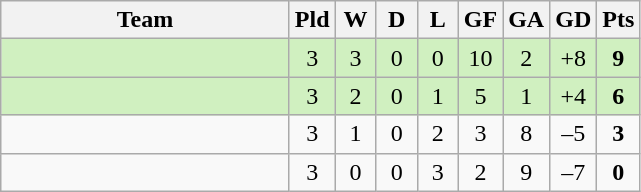<table class="wikitable" style="text-align: center;">
<tr>
<th width=185>Team</th>
<th width=20>Pld</th>
<th width=20>W</th>
<th width=20>D</th>
<th width=20>L</th>
<th width=20>GF</th>
<th width=20>GA</th>
<th width=20>GD</th>
<th width=20>Pts</th>
</tr>
<tr bgcolor="#D0F0C0">
<td align="left"></td>
<td>3</td>
<td>3</td>
<td>0</td>
<td>0</td>
<td>10</td>
<td>2</td>
<td>+8</td>
<td><strong>9</strong></td>
</tr>
<tr bgcolor="#D0F0C0">
<td align="left"></td>
<td>3</td>
<td>2</td>
<td>0</td>
<td>1</td>
<td>5</td>
<td>1</td>
<td>+4</td>
<td><strong>6</strong></td>
</tr>
<tr>
<td align="left"></td>
<td>3</td>
<td>1</td>
<td>0</td>
<td>2</td>
<td>3</td>
<td>8</td>
<td>–5</td>
<td><strong>3</strong></td>
</tr>
<tr>
<td align="left"></td>
<td>3</td>
<td>0</td>
<td>0</td>
<td>3</td>
<td>2</td>
<td>9</td>
<td>–7</td>
<td><strong>0</strong></td>
</tr>
</table>
